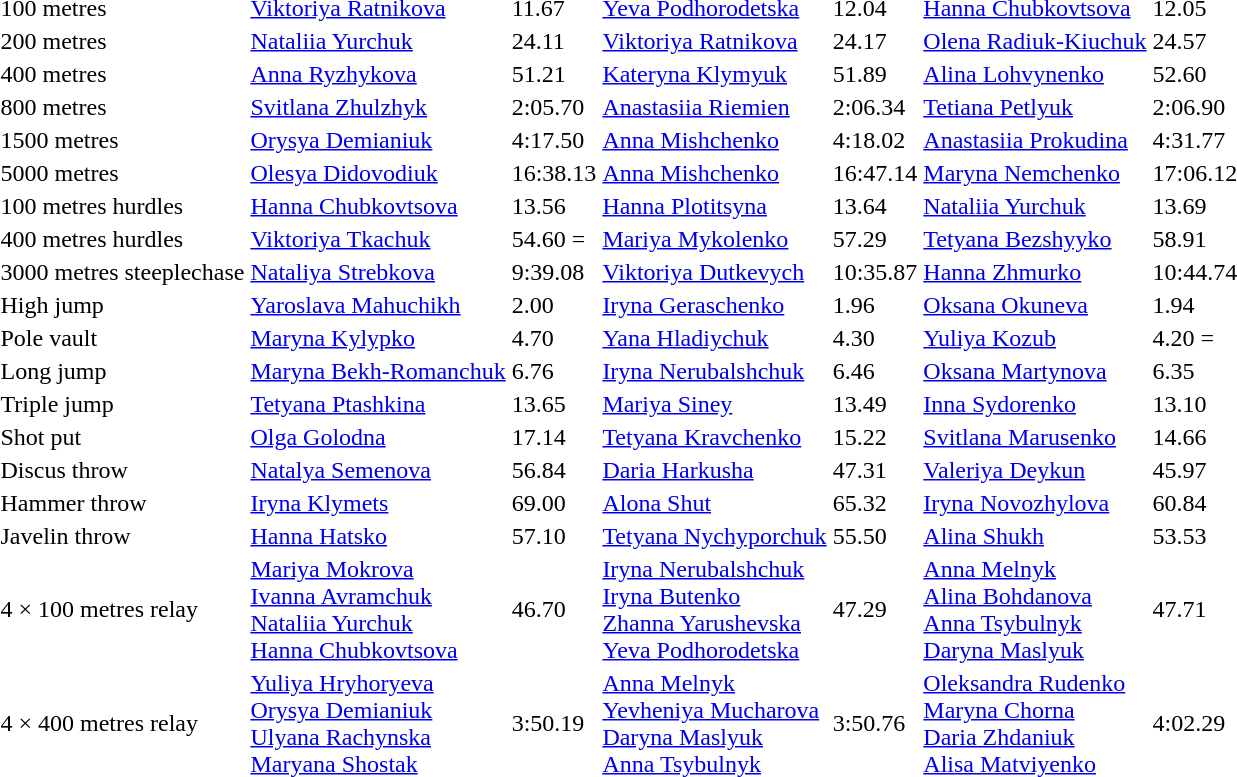<table>
<tr>
<td>100 metres</td>
<td><a href='#'>Viktoriya Ratnikova</a></td>
<td>11.67</td>
<td><a href='#'>Yeva Podhorodetska</a></td>
<td>12.04</td>
<td><a href='#'>Hanna Chubkovtsova</a></td>
<td>12.05</td>
</tr>
<tr>
<td>200 metres</td>
<td><a href='#'>Nataliia Yurchuk</a></td>
<td>24.11 </td>
<td><a href='#'>Viktoriya Ratnikova</a></td>
<td>24.17</td>
<td><a href='#'>Olena Radiuk-Kiuchuk</a></td>
<td>24.57</td>
</tr>
<tr>
<td>400 metres</td>
<td><a href='#'>Anna Ryzhykova</a></td>
<td>51.21</td>
<td><a href='#'>Kateryna Klymyuk</a></td>
<td>51.89</td>
<td><a href='#'>Alina Lohvynenko</a></td>
<td>52.60</td>
</tr>
<tr>
<td>800 metres</td>
<td><a href='#'>Svitlana Zhulzhyk</a></td>
<td>2:05.70</td>
<td><a href='#'>Anastasiia Riemien</a></td>
<td>2:06.34</td>
<td><a href='#'>Tetiana Petlyuk</a></td>
<td>2:06.90</td>
</tr>
<tr>
<td>1500 metres</td>
<td><a href='#'>Orysya Demianiuk</a></td>
<td>4:17.50</td>
<td><a href='#'>Anna Mishchenko</a></td>
<td>4:18.02</td>
<td><a href='#'>Anastasiia Prokudina</a></td>
<td>4:31.77</td>
</tr>
<tr>
<td>5000 metres</td>
<td><a href='#'>Olesya Didovodiuk</a></td>
<td>16:38.13</td>
<td><a href='#'>Anna Mishchenko</a></td>
<td>16:47.14 </td>
<td><a href='#'>Maryna Nemchenko</a></td>
<td>17:06.12</td>
</tr>
<tr>
<td>100 metres hurdles</td>
<td><a href='#'>Hanna Chubkovtsova</a></td>
<td>13.56</td>
<td><a href='#'>Hanna Plotitsyna</a></td>
<td>13.64</td>
<td><a href='#'>Nataliia Yurchuk</a></td>
<td>13.69</td>
</tr>
<tr>
<td>400 metres hurdles</td>
<td><a href='#'>Viktoriya Tkachuk</a></td>
<td>54.60 =</td>
<td><a href='#'>Mariya Mykolenko</a></td>
<td>57.29</td>
<td><a href='#'>Tetyana Bezshyyko</a></td>
<td>58.91</td>
</tr>
<tr>
<td>3000 metres steeplechase</td>
<td><a href='#'>Nataliya Strebkova</a></td>
<td>9:39.08</td>
<td><a href='#'>Viktoriya Dutkevych</a></td>
<td>10:35.87 </td>
<td><a href='#'>Hanna Zhmurko</a></td>
<td>10:44.74</td>
</tr>
<tr>
<td>High jump</td>
<td><a href='#'>Yaroslava Mahuchikh</a></td>
<td>2.00</td>
<td><a href='#'>Iryna Geraschenko</a></td>
<td>1.96</td>
<td><a href='#'>Oksana Okuneva</a></td>
<td>1.94</td>
</tr>
<tr>
<td>Pole vault</td>
<td><a href='#'>Maryna Kylypko</a></td>
<td>4.70 </td>
<td><a href='#'>Yana Hladiychuk</a></td>
<td>4.30</td>
<td><a href='#'>Yuliya Kozub</a></td>
<td>4.20 =</td>
</tr>
<tr>
<td>Long jump</td>
<td><a href='#'>Maryna Bekh-Romanchuk</a></td>
<td>6.76</td>
<td><a href='#'>Iryna Nerubalshchuk</a></td>
<td>6.46</td>
<td><a href='#'>Oksana Martynova</a></td>
<td>6.35</td>
</tr>
<tr>
<td>Triple jump</td>
<td><a href='#'>Tetyana Ptashkina</a></td>
<td>13.65</td>
<td><a href='#'>Mariya Siney</a></td>
<td>13.49 </td>
<td><a href='#'>Inna Sydorenko</a></td>
<td>13.10</td>
</tr>
<tr>
<td>Shot put</td>
<td><a href='#'>Olga Golodna</a></td>
<td>17.14</td>
<td><a href='#'>Tetyana Kravchenko</a></td>
<td>15.22</td>
<td><a href='#'>Svitlana Marusenko</a></td>
<td>14.66</td>
</tr>
<tr>
<td>Discus throw</td>
<td><a href='#'>Natalya Semenova</a></td>
<td>56.84</td>
<td><a href='#'>Daria Harkusha</a></td>
<td>47.31</td>
<td><a href='#'>Valeriya Deykun</a></td>
<td>45.97</td>
</tr>
<tr>
<td>Hammer throw</td>
<td><a href='#'>Iryna Klymets</a></td>
<td>69.00</td>
<td><a href='#'>Alona Shut</a></td>
<td>65.32</td>
<td><a href='#'>Iryna Novozhylova</a></td>
<td>60.84</td>
</tr>
<tr>
<td>Javelin throw</td>
<td><a href='#'>Hanna Hatsko</a></td>
<td>57.10</td>
<td><a href='#'>Tetyana Nychyporchuk</a></td>
<td>55.50</td>
<td><a href='#'>Alina Shukh</a></td>
<td>53.53</td>
</tr>
<tr>
<td>4 × 100 metres relay</td>
<td><a href='#'>Mariya Mokrova</a><br><a href='#'>Ivanna Avramchuk</a><br><a href='#'>Nataliia Yurchuk</a><br><a href='#'>Hanna Chubkovtsova</a></td>
<td>46.70</td>
<td><a href='#'>Iryna Nerubalshchuk</a><br><a href='#'>Iryna Butenko</a><br><a href='#'>Zhanna Yarushevska</a><br><a href='#'>Yeva Podhorodetska</a></td>
<td>47.29</td>
<td><a href='#'>Anna Melnyk</a><br><a href='#'>Alina Bohdanova</a><br><a href='#'>Anna Tsybulnyk</a><br><a href='#'>Daryna Maslyuk</a></td>
<td>47.71</td>
</tr>
<tr>
<td>4 × 400 metres relay</td>
<td><a href='#'>Yuliya Hryhoryeva</a><br><a href='#'>Orysya Demianiuk</a><br><a href='#'>Ulyana Rachynska</a><br><a href='#'>Maryana Shostak</a></td>
<td>3:50.19</td>
<td><a href='#'>Anna Melnyk</a><br><a href='#'>Yevheniya Mucharova</a><br><a href='#'>Daryna Maslyuk</a><br><a href='#'>Anna Tsybulnyk</a></td>
<td>3:50.76</td>
<td><a href='#'>Oleksandra Rudenko</a><br><a href='#'>Maryna Chorna</a><br><a href='#'>Daria Zhdaniuk</a><br><a href='#'>Alisa Matviyenko</a></td>
<td>4:02.29</td>
</tr>
</table>
